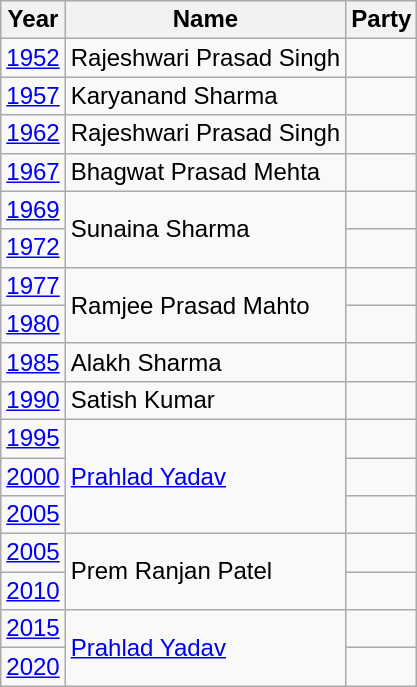<table class="wikitable sortable" style="font-size: x-big; font-family: arial">
<tr>
<th>Year</th>
<th>Name</th>
<th colspan="2">Party</th>
</tr>
<tr>
<td><a href='#'>1952</a></td>
<td>Rajeshwari Prasad Singh</td>
<td></td>
</tr>
<tr>
<td><a href='#'>1957</a></td>
<td>Karyanand Sharma</td>
<td></td>
</tr>
<tr>
<td><a href='#'>1962</a></td>
<td>Rajeshwari Prasad Singh</td>
<td></td>
</tr>
<tr>
<td><a href='#'>1967</a></td>
<td>Bhagwat Prasad Mehta</td>
<td></td>
</tr>
<tr>
<td><a href='#'>1969</a></td>
<td rowspan="2">Sunaina Sharma</td>
<td></td>
</tr>
<tr>
<td><a href='#'>1972</a></td>
</tr>
<tr>
<td><a href='#'>1977</a></td>
<td rowspan=2>Ramjee Prasad Mahto</td>
<td></td>
</tr>
<tr>
<td><a href='#'>1980</a></td>
<td></td>
</tr>
<tr>
<td><a href='#'>1985</a></td>
<td>Alakh Sharma</td>
<td></td>
</tr>
<tr>
<td><a href='#'>1990</a></td>
<td>Satish Kumar</td>
<td></td>
</tr>
<tr>
<td><a href='#'>1995</a></td>
<td rowspan="3"><a href='#'>Prahlad Yadav</a></td>
<td></td>
</tr>
<tr>
<td><a href='#'>2000</a></td>
<td></td>
</tr>
<tr>
<td><a href='#'>2005</a></td>
</tr>
<tr>
<td><a href='#'>2005</a></td>
<td rowspan="2">Prem Ranjan Patel</td>
<td></td>
</tr>
<tr>
<td><a href='#'>2010</a></td>
</tr>
<tr>
<td><a href='#'>2015</a></td>
<td rowspan="2"><a href='#'>Prahlad Yadav</a></td>
<td></td>
</tr>
<tr>
<td><a href='#'>2020</a></td>
</tr>
</table>
